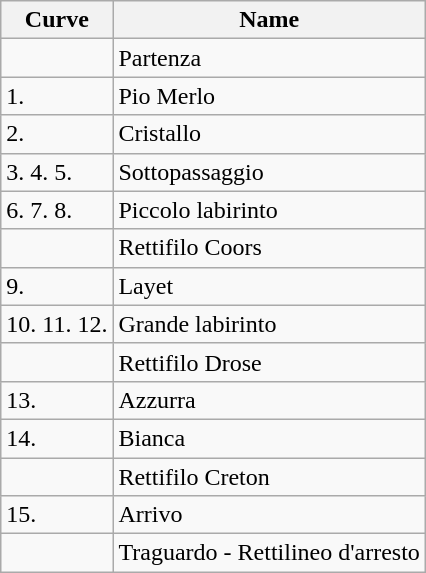<table class="wikitable">
<tr>
<th>Curve</th>
<th>Name</th>
</tr>
<tr>
<td></td>
<td>Partenza</td>
</tr>
<tr>
<td>1.</td>
<td>Pio Merlo</td>
</tr>
<tr>
<td>2.</td>
<td>Cristallo</td>
</tr>
<tr>
<td>3. 4. 5.</td>
<td>Sottopassaggio</td>
</tr>
<tr>
<td>6. 7. 8.</td>
<td>Piccolo labirinto</td>
</tr>
<tr>
<td></td>
<td>Rettifilo Coors</td>
</tr>
<tr>
<td>9.</td>
<td>Layet</td>
</tr>
<tr>
<td>10. 11. 12.</td>
<td>Grande labirinto</td>
</tr>
<tr>
<td></td>
<td>Rettifilo Drose</td>
</tr>
<tr>
<td>13.</td>
<td>Azzurra</td>
</tr>
<tr>
<td>14.</td>
<td>Bianca</td>
</tr>
<tr>
<td></td>
<td>Rettifilo Creton</td>
</tr>
<tr>
<td>15.</td>
<td>Arrivo</td>
</tr>
<tr>
<td></td>
<td>Traguardo - Rettilineo d'arresto</td>
</tr>
</table>
